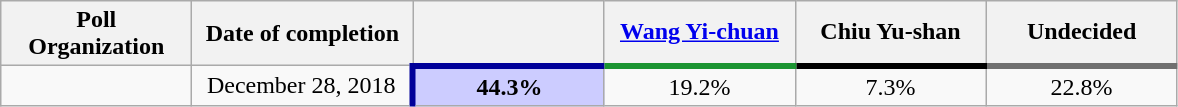<table class=wikitable style="text-align:center">
<tr>
<th style="width:120px;">Poll Organization</th>
<th style="width:140px;">Date of completion</th>
<th style="width:120px; border-bottom:4px solid #000099;"> </th>
<th style="width:120px; border-bottom:4px solid #1B9431;"><a href='#'>Wang Yi-chuan</a></th>
<th style="width:120px; border-bottom:4px solid #000000;"> Chiu Yu-shan</th>
<th style="width:120px; border-bottom:4px solid #707070;"> Undecided</th>
</tr>
<tr>
<td></td>
<td>December 28, 2018</td>
<td style="background-color:#CCCCFF; border-left:4px solid #000099;"><strong>44.3%</strong></td>
<td>19.2%</td>
<td>7.3%</td>
<td>22.8%</td>
</tr>
</table>
